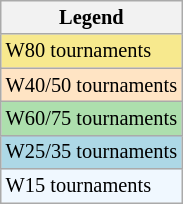<table class="wikitable" style="font-size:85%">
<tr>
<th>Legend</th>
</tr>
<tr style="background:#f7e98e;">
<td>W80 tournaments</td>
</tr>
<tr style="background:#ffe4c4;">
<td>W40/50 tournaments</td>
</tr>
<tr style="background:#addfad;">
<td>W60/75 tournaments</td>
</tr>
<tr style="background:lightblue;">
<td>W25/35 tournaments</td>
</tr>
<tr style="background:#f0f8ff;">
<td>W15 tournaments</td>
</tr>
</table>
